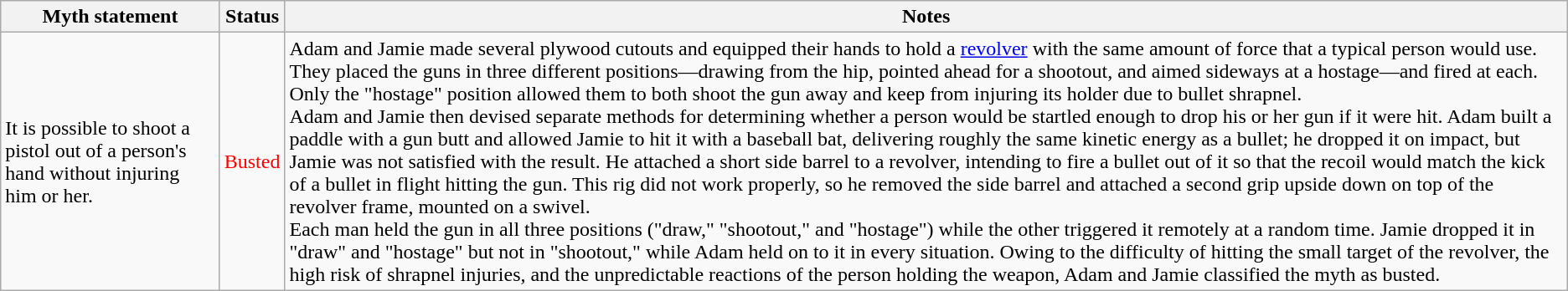<table class="wikitable plainrowheaders">
<tr>
<th>Myth statement</th>
<th>Status</th>
<th>Notes</th>
</tr>
<tr>
<td>It is possible to shoot a pistol out of a person's hand without injuring him or her.</td>
<td style="color:red">Busted</td>
<td>Adam and Jamie made several plywood cutouts and equipped their hands to hold a <a href='#'>revolver</a> with the same amount of force that a typical person would use. They placed the guns in three different positions—drawing from the hip, pointed ahead for a shootout, and aimed sideways at a hostage—and fired at each. Only the "hostage" position allowed them to both shoot the gun away and keep from injuring its holder due to bullet shrapnel.<br>Adam and Jamie then devised separate methods for determining whether a person would be startled enough to drop his or her gun if it were hit. Adam built a paddle with a gun butt and allowed Jamie to hit it with a baseball bat, delivering roughly the same kinetic energy as a bullet; he dropped it on impact, but Jamie was not satisfied with the result. He attached a short side barrel to a revolver, intending to fire a bullet out of it so that the recoil would match the kick of a bullet in flight hitting the gun. This rig did not work properly, so he removed the side barrel and attached a second grip upside down on top of the revolver frame, mounted on a swivel.<br>Each man held the gun in all three positions ("draw," "shootout," and "hostage") while the other triggered it remotely at a random time. Jamie dropped it in "draw" and "hostage" but not in "shootout," while Adam held on to it in every situation. Owing to the difficulty of hitting the small target of the revolver, the high risk of shrapnel injuries, and the unpredictable reactions of the person holding the weapon, Adam and Jamie classified the myth as busted.</td>
</tr>
</table>
